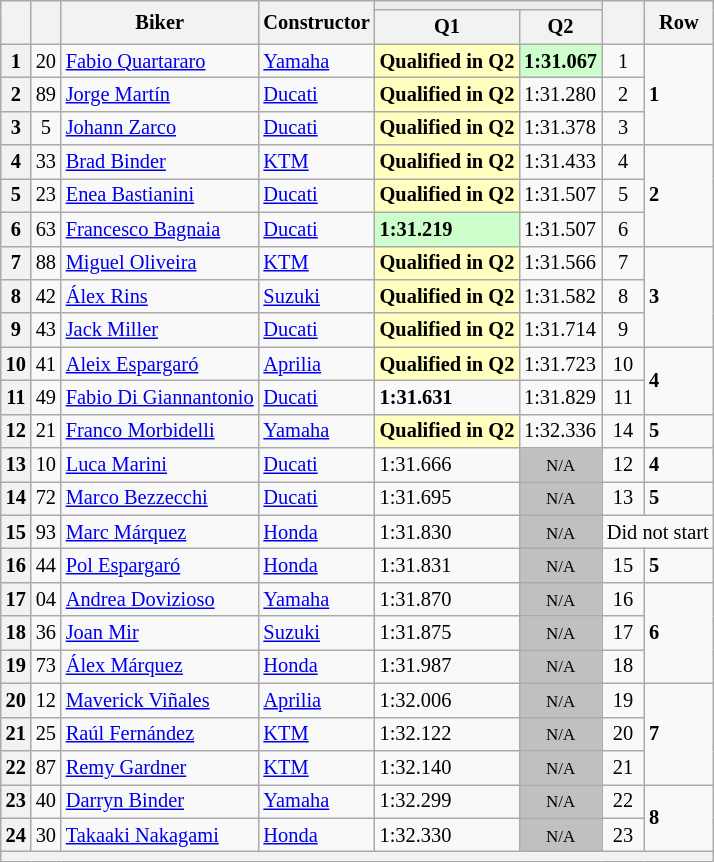<table class="wikitable sortable" style="font-size: 85%;">
<tr>
<th rowspan="2"></th>
<th rowspan="2"></th>
<th rowspan="2">Biker</th>
<th rowspan="2">Constructor</th>
<th colspan="2" style="background:#eaecf0; text-align:center;"></th>
<th rowspan="2"></th>
<th rowspan="2">Row</th>
</tr>
<tr>
<th scope="col">Q1</th>
<th scope="col">Q2</th>
</tr>
<tr>
<th scope="row">1</th>
<td align="center">20</td>
<td> <a href='#'>Fabio Quartararo</a></td>
<td><a href='#'>Yamaha</a></td>
<td style="background:#ffffbf;"><strong>Qualified in Q2</strong></td>
<td style="background:#ccffcc;"><strong>1:31.067</strong></td>
<td align="center">1</td>
<td rowspan="3"><strong>1</strong></td>
</tr>
<tr>
<th scope="row">2</th>
<td align="center">89</td>
<td> <a href='#'>Jorge Martín</a></td>
<td><a href='#'>Ducati</a></td>
<td style="background:#ffffbf;"><strong>Qualified in Q2</strong></td>
<td>1:31.280</td>
<td align="center">2</td>
</tr>
<tr>
<th scope="row">3</th>
<td align="center">5</td>
<td> <a href='#'>Johann Zarco</a></td>
<td><a href='#'>Ducati</a></td>
<td style="background:#ffffbf;"><strong>Qualified in Q2</strong></td>
<td>1:31.378</td>
<td align="center">3</td>
</tr>
<tr>
<th scope="row">4</th>
<td align="center">33</td>
<td> <a href='#'>Brad Binder</a></td>
<td><a href='#'>KTM</a></td>
<td style="background:#ffffbf;"><strong>Qualified in Q2</strong></td>
<td>1:31.433</td>
<td align="center">4</td>
<td rowspan="3"><strong>2</strong></td>
</tr>
<tr>
<th scope="row">5</th>
<td align="center">23</td>
<td> <a href='#'>Enea Bastianini</a></td>
<td><a href='#'>Ducati</a></td>
<td style="background:#ffffbf;"><strong>Qualified in Q2</strong></td>
<td>1:31.507</td>
<td align="center">5</td>
</tr>
<tr>
<th scope="row">6</th>
<td align="center">63</td>
<td> <a href='#'>Francesco Bagnaia</a></td>
<td><a href='#'>Ducati</a></td>
<td style="background:#ccffcc;"><strong>1:31.219</strong></td>
<td>1:31.507</td>
<td align="center">6</td>
</tr>
<tr>
<th scope="row">7</th>
<td align="center">88</td>
<td> <a href='#'>Miguel Oliveira</a></td>
<td><a href='#'>KTM</a></td>
<td style="background:#ffffbf;"><strong>Qualified in Q2</strong></td>
<td>1:31.566</td>
<td align="center">7</td>
<td rowspan="3"><strong>3</strong></td>
</tr>
<tr>
<th scope="row">8</th>
<td align="center">42</td>
<td> <a href='#'>Álex Rins</a></td>
<td><a href='#'>Suzuki</a></td>
<td style="background:#ffffbf;"><strong>Qualified in Q2</strong></td>
<td>1:31.582</td>
<td align="center">8</td>
</tr>
<tr>
<th scope="row">9</th>
<td align="center">43</td>
<td> <a href='#'>Jack Miller</a></td>
<td><a href='#'>Ducati</a></td>
<td style="background:#ffffbf;"><strong>Qualified in Q2</strong></td>
<td>1:31.714</td>
<td align="center">9</td>
</tr>
<tr>
<th scope="row">10</th>
<td align="center">41</td>
<td> <a href='#'>Aleix Espargaró</a></td>
<td><a href='#'>Aprilia</a></td>
<td style="background:#ffffbf;"><strong>Qualified in Q2</strong></td>
<td>1:31.723</td>
<td align="center">10</td>
<td rowspan="2"><strong>4</strong></td>
</tr>
<tr>
<th scope="row">11</th>
<td align="center">49</td>
<td> <a href='#'>Fabio Di Giannantonio</a></td>
<td><a href='#'>Ducati</a></td>
<td><strong>1:31.631</strong></td>
<td>1:31.829</td>
<td align="center">11</td>
</tr>
<tr>
<th scope="row">12</th>
<td align="center">21</td>
<td> <a href='#'>Franco Morbidelli</a></td>
<td><a href='#'>Yamaha</a></td>
<td style="background:#ffffbf;"><strong>Qualified in Q2</strong></td>
<td>1:32.336</td>
<td align="center">14</td>
<td><strong>5</strong></td>
</tr>
<tr>
<th scope="row">13</th>
<td align="center">10</td>
<td> <a href='#'>Luca Marini</a></td>
<td><a href='#'>Ducati</a></td>
<td>1:31.666</td>
<td style="background: silver" align="center" data-sort-value="13"><small>N/A</small></td>
<td align="center">12</td>
<td><strong>4</strong></td>
</tr>
<tr>
<th scope="row">14</th>
<td align="center">72</td>
<td> <a href='#'>Marco Bezzecchi</a></td>
<td><a href='#'>Ducati</a></td>
<td>1:31.695</td>
<td style="background: silver" align="center" data-sort-value="14"><small>N/A</small></td>
<td align="center">13</td>
<td><strong>5</strong></td>
</tr>
<tr>
<th scope="row">15</th>
<td align="center">93</td>
<td> <a href='#'>Marc Márquez</a></td>
<td><a href='#'>Honda</a></td>
<td>1:31.830</td>
<td style="background: silver" align="center" data-sort-value="15"><small>N/A</small></td>
<td colspan="2">Did not start</td>
</tr>
<tr>
<th scope="row">16</th>
<td align="center">44</td>
<td> <a href='#'>Pol Espargaró</a></td>
<td><a href='#'>Honda</a></td>
<td>1:31.831</td>
<td style="background: silver" align="center" data-sort-value="16"><small>N/A</small></td>
<td align="center">15</td>
<td><strong>5</strong></td>
</tr>
<tr>
<th scope="row">17</th>
<td align="center">04</td>
<td> <a href='#'>Andrea Dovizioso</a></td>
<td><a href='#'>Yamaha</a></td>
<td>1:31.870</td>
<td style="background: silver" align="center" data-sort-value="17"><small>N/A</small></td>
<td align="center">16</td>
<td rowspan="3"><strong>6</strong></td>
</tr>
<tr>
<th scope="row">18</th>
<td align="center">36</td>
<td> <a href='#'>Joan Mir</a></td>
<td><a href='#'>Suzuki</a></td>
<td>1:31.875</td>
<td style="background: silver" align="center" data-sort-value="18"><small>N/A</small></td>
<td align="center">17</td>
</tr>
<tr>
<th scope="row">19</th>
<td align="center">73</td>
<td> <a href='#'>Álex Márquez</a></td>
<td><a href='#'>Honda</a></td>
<td>1:31.987</td>
<td style="background: silver" align="center" data-sort-value="19"><small>N/A</small></td>
<td align="center">18</td>
</tr>
<tr>
<th scope="row">20</th>
<td align="center">12</td>
<td> <a href='#'>Maverick Viñales</a></td>
<td><a href='#'>Aprilia</a></td>
<td>1:32.006</td>
<td style="background: silver" align="center" data-sort-value="20"><small>N/A</small></td>
<td align="center">19</td>
<td rowspan="3"><strong>7</strong></td>
</tr>
<tr>
<th scope="row">21</th>
<td align="center">25</td>
<td> <a href='#'>Raúl Fernández</a></td>
<td><a href='#'>KTM</a></td>
<td>1:32.122</td>
<td style="background: silver" align="center" data-sort-value="21"><small>N/A</small></td>
<td align="center">20</td>
</tr>
<tr>
<th scope="row">22</th>
<td align="center">87</td>
<td> <a href='#'>Remy Gardner</a></td>
<td><a href='#'>KTM</a></td>
<td>1:32.140</td>
<td style="background: silver" align="center" data-sort-value="22"><small>N/A</small></td>
<td align="center">21</td>
</tr>
<tr>
<th scope="row">23</th>
<td align="center">40</td>
<td> <a href='#'>Darryn Binder</a></td>
<td><a href='#'>Yamaha</a></td>
<td>1:32.299</td>
<td style="background: silver" align="center" data-sort-value="23"><small>N/A</small></td>
<td align="center">22</td>
<td rowspan="2"><strong>8</strong></td>
</tr>
<tr>
<th scope="row">24</th>
<td align="center">30</td>
<td> <a href='#'>Takaaki Nakagami</a></td>
<td><a href='#'>Honda</a></td>
<td>1:32.330</td>
<td style="background: silver" align="center" data-sort-value="24"><small>N/A</small></td>
<td align="center">23</td>
</tr>
<tr>
<th colspan="8"></th>
</tr>
</table>
